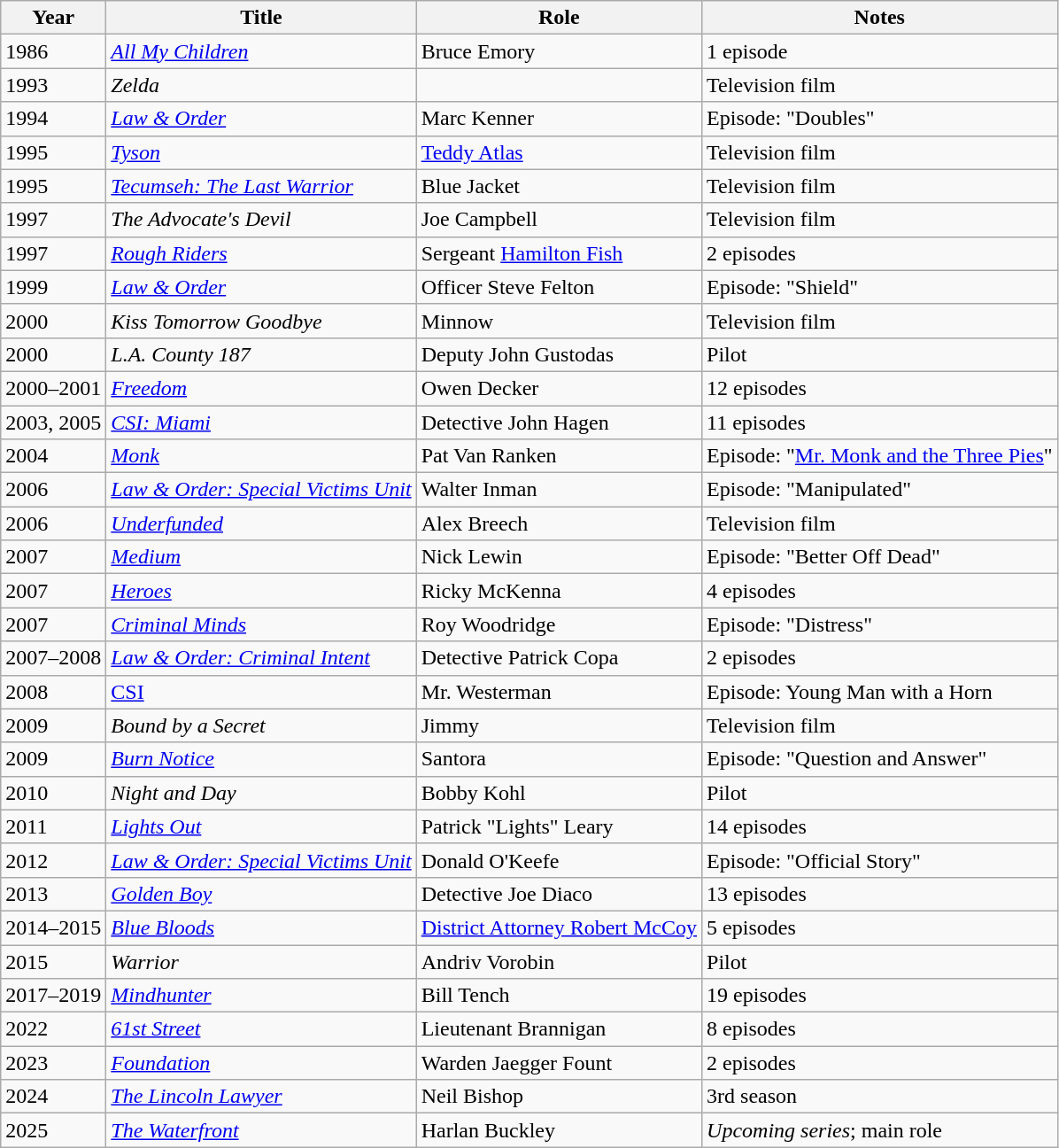<table class="wikitable sortable">
<tr>
<th>Year</th>
<th>Title</th>
<th>Role</th>
<th class="unsortable">Notes</th>
</tr>
<tr>
<td>1986</td>
<td><em><a href='#'>All My Children</a></em></td>
<td>Bruce Emory</td>
<td>1 episode</td>
</tr>
<tr>
<td>1993</td>
<td><em>Zelda</em></td>
<td></td>
<td>Television film</td>
</tr>
<tr>
<td>1994</td>
<td><em><a href='#'>Law & Order</a></em></td>
<td>Marc Kenner</td>
<td>Episode: "Doubles"</td>
</tr>
<tr>
<td>1995</td>
<td><em><a href='#'>Tyson</a></em></td>
<td><a href='#'>Teddy Atlas</a></td>
<td>Television film</td>
</tr>
<tr>
<td>1995</td>
<td><em><a href='#'>Tecumseh: The Last Warrior</a></em></td>
<td>Blue Jacket</td>
<td>Television film</td>
</tr>
<tr>
<td>1997</td>
<td><em>The Advocate's Devil</em></td>
<td>Joe Campbell</td>
<td>Television film</td>
</tr>
<tr>
<td>1997</td>
<td><em><a href='#'>Rough Riders</a></em></td>
<td>Sergeant <a href='#'>Hamilton Fish</a></td>
<td>2 episodes</td>
</tr>
<tr>
<td>1999</td>
<td><em><a href='#'>Law & Order</a></em></td>
<td>Officer Steve Felton</td>
<td>Episode: "Shield"</td>
</tr>
<tr>
<td>2000</td>
<td><em>Kiss Tomorrow Goodbye</em></td>
<td>Minnow</td>
<td>Television film</td>
</tr>
<tr>
<td>2000</td>
<td><em>L.A. County 187</em></td>
<td>Deputy John Gustodas</td>
<td>Pilot</td>
</tr>
<tr>
<td>2000–2001</td>
<td><em><a href='#'>Freedom</a></em></td>
<td>Owen Decker</td>
<td>12 episodes</td>
</tr>
<tr>
<td>2003, 2005</td>
<td><em><a href='#'>CSI: Miami</a></em></td>
<td>Detective John Hagen</td>
<td>11 episodes</td>
</tr>
<tr>
<td>2004</td>
<td><em><a href='#'>Monk</a></em></td>
<td>Pat Van Ranken</td>
<td>Episode: "<a href='#'>Mr. Monk and the Three Pies</a>"</td>
</tr>
<tr>
<td>2006</td>
<td><em><a href='#'>Law & Order: Special Victims Unit</a></em></td>
<td>Walter Inman</td>
<td>Episode: "Manipulated"</td>
</tr>
<tr>
<td>2006</td>
<td><em><a href='#'>Underfunded</a></em></td>
<td>Alex Breech</td>
<td>Television film</td>
</tr>
<tr>
<td>2007</td>
<td><em><a href='#'>Medium</a></em></td>
<td>Nick Lewin</td>
<td>Episode: "Better Off Dead"</td>
</tr>
<tr>
<td>2007</td>
<td><em><a href='#'>Heroes</a></em></td>
<td>Ricky McKenna</td>
<td>4 episodes</td>
</tr>
<tr>
<td>2007</td>
<td><em><a href='#'>Criminal Minds</a></em></td>
<td>Roy Woodridge</td>
<td>Episode: "Distress"</td>
</tr>
<tr>
<td>2007–2008</td>
<td><em><a href='#'>Law & Order: Criminal Intent</a></em></td>
<td>Detective Patrick Copa</td>
<td>2 episodes</td>
</tr>
<tr>
<td>2008</td>
<td><a href='#'>CSI</a></td>
<td>Mr. Westerman</td>
<td>Episode: Young Man with a Horn</td>
</tr>
<tr>
<td>2009</td>
<td><em>Bound by a Secret</em></td>
<td>Jimmy</td>
<td>Television film</td>
</tr>
<tr>
<td>2009</td>
<td><em><a href='#'>Burn Notice</a></em></td>
<td>Santora</td>
<td>Episode: "Question and Answer"</td>
</tr>
<tr>
<td>2010</td>
<td><em>Night and Day</em></td>
<td>Bobby Kohl</td>
<td>Pilot</td>
</tr>
<tr>
<td>2011</td>
<td><em><a href='#'>Lights Out</a></em></td>
<td>Patrick "Lights" Leary</td>
<td>14 episodes</td>
</tr>
<tr>
<td>2012</td>
<td><em><a href='#'>Law & Order: Special Victims Unit</a></em></td>
<td>Donald O'Keefe</td>
<td>Episode: "Official Story"</td>
</tr>
<tr>
<td>2013</td>
<td><em><a href='#'>Golden Boy</a></em></td>
<td>Detective Joe Diaco</td>
<td>13 episodes</td>
</tr>
<tr>
<td>2014–2015</td>
<td><em><a href='#'>Blue Bloods</a></em></td>
<td><a href='#'>District Attorney Robert McCoy</a></td>
<td>5 episodes</td>
</tr>
<tr>
<td>2015</td>
<td><em>Warrior</em></td>
<td>Andriv Vorobin</td>
<td>Pilot</td>
</tr>
<tr>
<td>2017–2019</td>
<td><em><a href='#'>Mindhunter</a></em></td>
<td>Bill Tench</td>
<td>19 episodes</td>
</tr>
<tr>
<td>2022</td>
<td><em> <a href='#'>61st Street</a></em></td>
<td>Lieutenant Brannigan</td>
<td>8 episodes</td>
</tr>
<tr>
<td>2023</td>
<td><a href='#'><em>Foundation</em></a></td>
<td>Warden Jaegger Fount</td>
<td>2 episodes</td>
</tr>
<tr>
<td>2024</td>
<td><a href='#'><em>The Lincoln Lawyer</em></a></td>
<td>Neil Bishop</td>
<td>3rd season</td>
</tr>
<tr>
<td>2025</td>
<td><a href='#'><em>The Waterfront</em></a></td>
<td>Harlan Buckley</td>
<td><em>Upcoming series</em>; main role</td>
</tr>
</table>
